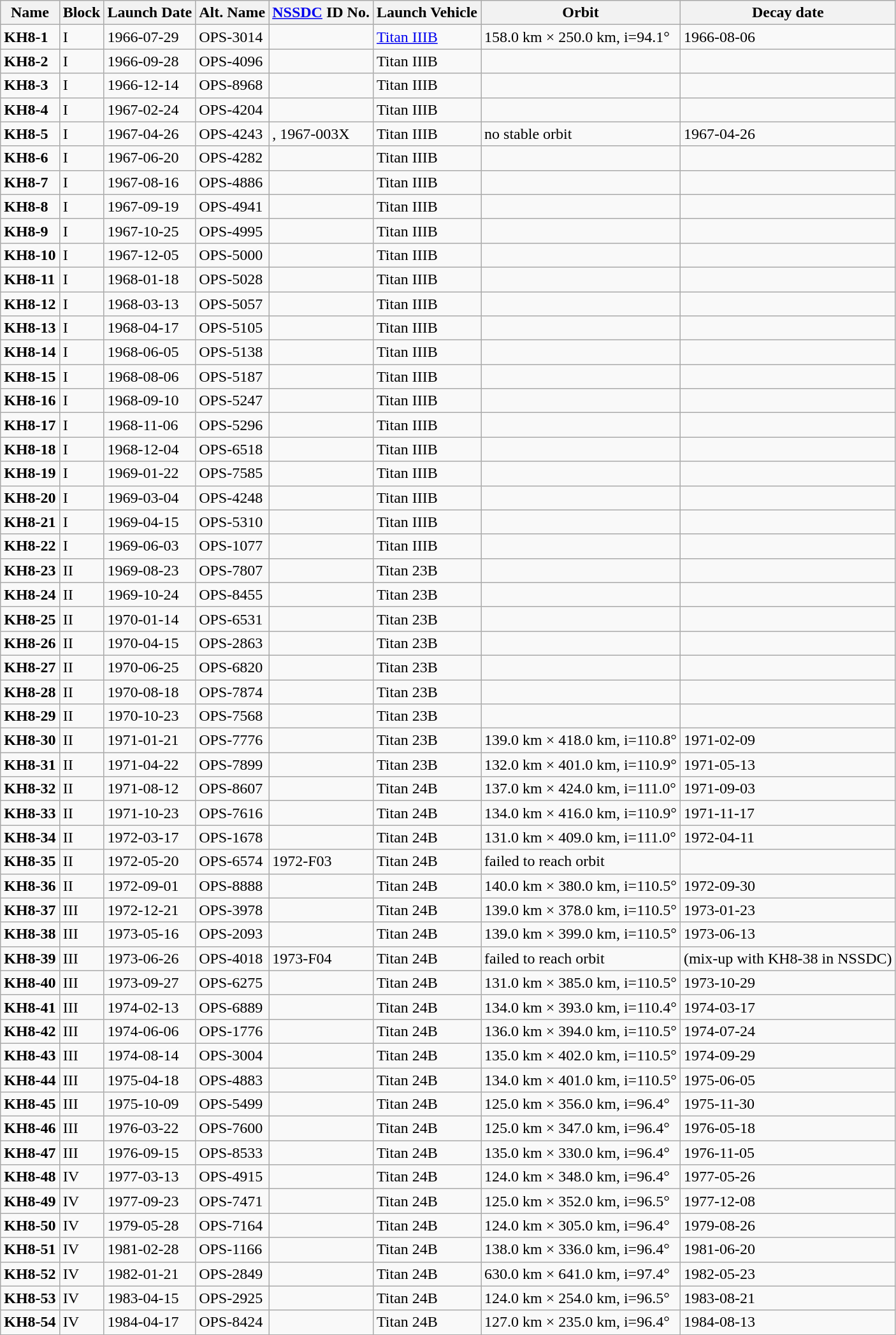<table class="wikitable">
<tr>
<th>Name</th>
<th>Block</th>
<th>Launch Date</th>
<th>Alt. Name</th>
<th><a href='#'>NSSDC</a> ID No.</th>
<th>Launch Vehicle</th>
<th>Orbit</th>
<th>Decay date</th>
</tr>
<tr>
<td><strong>KH8-1</strong></td>
<td>I</td>
<td>1966-07-29</td>
<td>OPS-3014</td>
<td></td>
<td><a href='#'>Titan IIIB</a></td>
<td>158.0 km × 250.0 km, i=94.1°</td>
<td>1966-08-06</td>
</tr>
<tr>
<td><strong>KH8-2</strong></td>
<td>I</td>
<td>1966-09-28</td>
<td>OPS-4096</td>
<td></td>
<td>Titan IIIB</td>
<td></td>
<td></td>
</tr>
<tr>
<td><strong>KH8-3</strong></td>
<td>I</td>
<td>1966-12-14</td>
<td>OPS-8968</td>
<td></td>
<td>Titan IIIB</td>
<td></td>
<td></td>
</tr>
<tr>
<td><strong>KH8-4</strong></td>
<td>I</td>
<td>1967-02-24</td>
<td>OPS-4204</td>
<td></td>
<td>Titan IIIB</td>
<td></td>
<td></td>
</tr>
<tr>
<td><strong>KH8-5</strong></td>
<td>I</td>
<td>1967-04-26</td>
<td>OPS-4243</td>
<td>, 1967-003X</td>
<td>Titan IIIB</td>
<td>no stable orbit</td>
<td>1967-04-26</td>
</tr>
<tr>
<td><strong>KH8-6</strong></td>
<td>I</td>
<td>1967-06-20</td>
<td>OPS-4282</td>
<td></td>
<td>Titan IIIB</td>
<td></td>
<td></td>
</tr>
<tr>
<td><strong>KH8-7</strong></td>
<td>I</td>
<td>1967-08-16</td>
<td>OPS-4886</td>
<td></td>
<td>Titan IIIB</td>
<td></td>
<td></td>
</tr>
<tr>
<td><strong>KH8-8</strong></td>
<td>I</td>
<td>1967-09-19</td>
<td>OPS-4941</td>
<td></td>
<td>Titan IIIB</td>
<td></td>
<td></td>
</tr>
<tr>
<td><strong>KH8-9</strong></td>
<td>I</td>
<td>1967-10-25</td>
<td>OPS-4995</td>
<td></td>
<td>Titan IIIB</td>
<td></td>
<td></td>
</tr>
<tr>
<td><strong>KH8-10</strong></td>
<td>I</td>
<td>1967-12-05</td>
<td>OPS-5000</td>
<td></td>
<td>Titan IIIB</td>
<td></td>
<td></td>
</tr>
<tr>
<td><strong>KH8-11</strong></td>
<td>I</td>
<td>1968-01-18</td>
<td>OPS-5028</td>
<td></td>
<td>Titan IIIB</td>
<td></td>
<td></td>
</tr>
<tr>
<td><strong>KH8-12</strong></td>
<td>I</td>
<td>1968-03-13</td>
<td>OPS-5057</td>
<td></td>
<td>Titan IIIB</td>
<td></td>
<td></td>
</tr>
<tr>
<td><strong>KH8-13</strong></td>
<td>I</td>
<td>1968-04-17</td>
<td>OPS-5105</td>
<td></td>
<td>Titan IIIB</td>
<td></td>
<td></td>
</tr>
<tr>
<td><strong>KH8-14</strong></td>
<td>I</td>
<td>1968-06-05</td>
<td>OPS-5138</td>
<td></td>
<td>Titan IIIB</td>
<td></td>
<td></td>
</tr>
<tr>
<td><strong>KH8-15</strong></td>
<td>I</td>
<td>1968-08-06</td>
<td>OPS-5187</td>
<td></td>
<td>Titan IIIB</td>
<td></td>
<td></td>
</tr>
<tr>
<td><strong>KH8-16</strong></td>
<td>I</td>
<td>1968-09-10</td>
<td>OPS-5247</td>
<td></td>
<td>Titan IIIB</td>
<td></td>
<td></td>
</tr>
<tr>
<td><strong>KH8-17</strong></td>
<td>I</td>
<td>1968-11-06</td>
<td>OPS-5296</td>
<td></td>
<td>Titan IIIB</td>
<td></td>
<td></td>
</tr>
<tr>
<td><strong>KH8-18</strong></td>
<td>I</td>
<td>1968-12-04</td>
<td>OPS-6518</td>
<td></td>
<td>Titan IIIB</td>
<td></td>
<td></td>
</tr>
<tr>
<td><strong>KH8-19</strong></td>
<td>I</td>
<td>1969-01-22</td>
<td>OPS-7585</td>
<td></td>
<td>Titan IIIB</td>
<td></td>
<td></td>
</tr>
<tr>
<td><strong>KH8-20</strong></td>
<td>I</td>
<td>1969-03-04</td>
<td>OPS-4248</td>
<td></td>
<td>Titan IIIB</td>
<td></td>
<td></td>
</tr>
<tr>
<td><strong>KH8-21</strong></td>
<td>I</td>
<td>1969-04-15</td>
<td>OPS-5310</td>
<td></td>
<td>Titan IIIB</td>
<td></td>
<td></td>
</tr>
<tr>
<td><strong>KH8-22</strong></td>
<td>I</td>
<td>1969-06-03</td>
<td>OPS-1077</td>
<td></td>
<td>Titan IIIB</td>
<td></td>
<td></td>
</tr>
<tr>
<td><strong>KH8-23</strong></td>
<td>II</td>
<td>1969-08-23</td>
<td>OPS-7807</td>
<td></td>
<td>Titan 23B</td>
<td></td>
<td></td>
</tr>
<tr>
<td><strong>KH8-24</strong></td>
<td>II</td>
<td>1969-10-24</td>
<td>OPS-8455</td>
<td></td>
<td>Titan 23B</td>
<td></td>
<td></td>
</tr>
<tr>
<td><strong>KH8-25</strong></td>
<td>II</td>
<td>1970-01-14</td>
<td>OPS-6531</td>
<td></td>
<td>Titan 23B</td>
<td></td>
<td></td>
</tr>
<tr>
<td><strong>KH8-26</strong></td>
<td>II</td>
<td>1970-04-15</td>
<td>OPS-2863</td>
<td></td>
<td>Titan 23B</td>
<td></td>
<td></td>
</tr>
<tr>
<td><strong>KH8-27</strong></td>
<td>II</td>
<td>1970-06-25</td>
<td>OPS-6820</td>
<td></td>
<td>Titan 23B</td>
<td></td>
<td></td>
</tr>
<tr>
<td><strong>KH8-28</strong></td>
<td>II</td>
<td>1970-08-18</td>
<td>OPS-7874</td>
<td></td>
<td>Titan 23B</td>
<td></td>
<td></td>
</tr>
<tr>
<td><strong>KH8-29</strong></td>
<td>II</td>
<td>1970-10-23</td>
<td>OPS-7568</td>
<td></td>
<td>Titan 23B</td>
<td></td>
<td></td>
</tr>
<tr>
<td><strong>KH8-30</strong></td>
<td>II</td>
<td>1971-01-21</td>
<td>OPS-7776</td>
<td></td>
<td>Titan 23B</td>
<td>139.0 km × 418.0 km, i=110.8°</td>
<td>1971-02-09</td>
</tr>
<tr>
<td><strong>KH8-31</strong></td>
<td>II</td>
<td>1971-04-22</td>
<td>OPS-7899</td>
<td></td>
<td>Titan 23B</td>
<td>132.0 km × 401.0 km, i=110.9°</td>
<td>1971-05-13</td>
</tr>
<tr>
<td><strong>KH8-32</strong></td>
<td>II</td>
<td>1971-08-12</td>
<td>OPS-8607</td>
<td></td>
<td>Titan 24B</td>
<td>137.0 km × 424.0 km, i=111.0°</td>
<td>1971-09-03</td>
</tr>
<tr>
<td><strong>KH8-33</strong></td>
<td>II</td>
<td>1971-10-23</td>
<td>OPS-7616</td>
<td></td>
<td>Titan 24B</td>
<td>134.0 km × 416.0 km, i=110.9°</td>
<td>1971-11-17</td>
</tr>
<tr>
<td><strong>KH8-34</strong></td>
<td>II</td>
<td>1972-03-17</td>
<td>OPS-1678</td>
<td></td>
<td>Titan 24B</td>
<td>131.0 km × 409.0 km, i=111.0°</td>
<td>1972-04-11</td>
</tr>
<tr>
<td><strong>KH8-35</strong></td>
<td>II</td>
<td>1972-05-20</td>
<td>OPS-6574</td>
<td>1972-F03</td>
<td>Titan 24B</td>
<td>failed to reach orbit</td>
<td></td>
</tr>
<tr>
<td><strong>KH8-36</strong></td>
<td>II</td>
<td>1972-09-01</td>
<td>OPS-8888</td>
<td></td>
<td>Titan 24B</td>
<td>140.0 km × 380.0 km, i=110.5°</td>
<td>1972-09-30</td>
</tr>
<tr>
<td><strong>KH8-37</strong></td>
<td>III</td>
<td>1972-12-21</td>
<td>OPS-3978</td>
<td></td>
<td>Titan 24B</td>
<td>139.0 km × 378.0 km, i=110.5°</td>
<td>1973-01-23</td>
</tr>
<tr>
<td><strong>KH8-38</strong></td>
<td>III</td>
<td>1973-05-16</td>
<td>OPS-2093</td>
<td></td>
<td>Titan 24B</td>
<td>139.0 km × 399.0 km, i=110.5°</td>
<td>1973-06-13</td>
</tr>
<tr>
<td><strong>KH8-39</strong></td>
<td>III</td>
<td>1973-06-26</td>
<td>OPS-4018</td>
<td>1973-F04</td>
<td>Titan 24B</td>
<td>failed to reach orbit</td>
<td>(mix-up with KH8-38 in NSSDC)</td>
</tr>
<tr>
<td><strong>KH8-40</strong></td>
<td>III</td>
<td>1973-09-27</td>
<td>OPS-6275</td>
<td></td>
<td>Titan 24B</td>
<td>131.0 km × 385.0 km, i=110.5°</td>
<td>1973-10-29</td>
</tr>
<tr>
<td><strong>KH8-41</strong></td>
<td>III</td>
<td>1974-02-13</td>
<td>OPS-6889</td>
<td></td>
<td>Titan 24B</td>
<td>134.0 km × 393.0 km, i=110.4°</td>
<td>1974-03-17</td>
</tr>
<tr>
<td><strong>KH8-42</strong></td>
<td>III</td>
<td>1974-06-06</td>
<td>OPS-1776</td>
<td></td>
<td>Titan 24B</td>
<td>136.0 km × 394.0 km, i=110.5°</td>
<td>1974-07-24</td>
</tr>
<tr>
<td><strong>KH8-43</strong></td>
<td>III</td>
<td>1974-08-14</td>
<td>OPS-3004</td>
<td></td>
<td>Titan 24B</td>
<td>135.0 km × 402.0 km, i=110.5°</td>
<td>1974-09-29</td>
</tr>
<tr>
<td><strong>KH8-44</strong></td>
<td>III</td>
<td>1975-04-18</td>
<td>OPS-4883</td>
<td></td>
<td>Titan 24B</td>
<td>134.0 km × 401.0 km, i=110.5°</td>
<td>1975-06-05</td>
</tr>
<tr>
<td><strong>KH8-45</strong></td>
<td>III</td>
<td>1975-10-09</td>
<td>OPS-5499</td>
<td></td>
<td>Titan 24B</td>
<td>125.0 km × 356.0 km, i=96.4°</td>
<td>1975-11-30</td>
</tr>
<tr>
<td><strong>KH8-46</strong></td>
<td>III</td>
<td>1976-03-22</td>
<td>OPS-7600</td>
<td></td>
<td>Titan 24B</td>
<td>125.0 km × 347.0 km, i=96.4°</td>
<td>1976-05-18</td>
</tr>
<tr>
<td><strong>KH8-47</strong></td>
<td>III</td>
<td>1976-09-15</td>
<td>OPS-8533</td>
<td></td>
<td>Titan 24B</td>
<td>135.0 km × 330.0 km, i=96.4°</td>
<td>1976-11-05</td>
</tr>
<tr>
<td><strong>KH8-48</strong></td>
<td>IV</td>
<td>1977-03-13</td>
<td>OPS-4915</td>
<td></td>
<td>Titan 24B</td>
<td>124.0 km × 348.0 km, i=96.4°</td>
<td>1977-05-26</td>
</tr>
<tr>
<td><strong>KH8-49</strong></td>
<td>IV</td>
<td>1977-09-23</td>
<td>OPS-7471</td>
<td></td>
<td>Titan 24B</td>
<td>125.0 km × 352.0 km, i=96.5°</td>
<td>1977-12-08</td>
</tr>
<tr>
<td><strong>KH8-50</strong></td>
<td>IV</td>
<td>1979-05-28</td>
<td>OPS-7164</td>
<td></td>
<td>Titan 24B</td>
<td>124.0 km × 305.0 km, i=96.4°</td>
<td>1979-08-26</td>
</tr>
<tr>
<td><strong>KH8-51</strong></td>
<td>IV</td>
<td>1981-02-28</td>
<td>OPS-1166</td>
<td></td>
<td>Titan 24B</td>
<td>138.0 km × 336.0 km, i=96.4°</td>
<td>1981-06-20</td>
</tr>
<tr>
<td><strong>KH8-52</strong></td>
<td>IV</td>
<td>1982-01-21</td>
<td>OPS-2849</td>
<td></td>
<td>Titan 24B</td>
<td>630.0 km × 641.0 km, i=97.4°</td>
<td>1982-05-23</td>
</tr>
<tr>
<td><strong>KH8-53</strong></td>
<td>IV</td>
<td>1983-04-15</td>
<td>OPS-2925</td>
<td></td>
<td>Titan 24B</td>
<td>124.0 km × 254.0 km, i=96.5°</td>
<td>1983-08-21</td>
</tr>
<tr>
<td><strong>KH8-54</strong></td>
<td>IV</td>
<td>1984-04-17</td>
<td>OPS-8424</td>
<td></td>
<td>Titan 24B</td>
<td>127.0 km × 235.0 km, i=96.4°</td>
<td>1984-08-13</td>
</tr>
<tr>
</tr>
</table>
